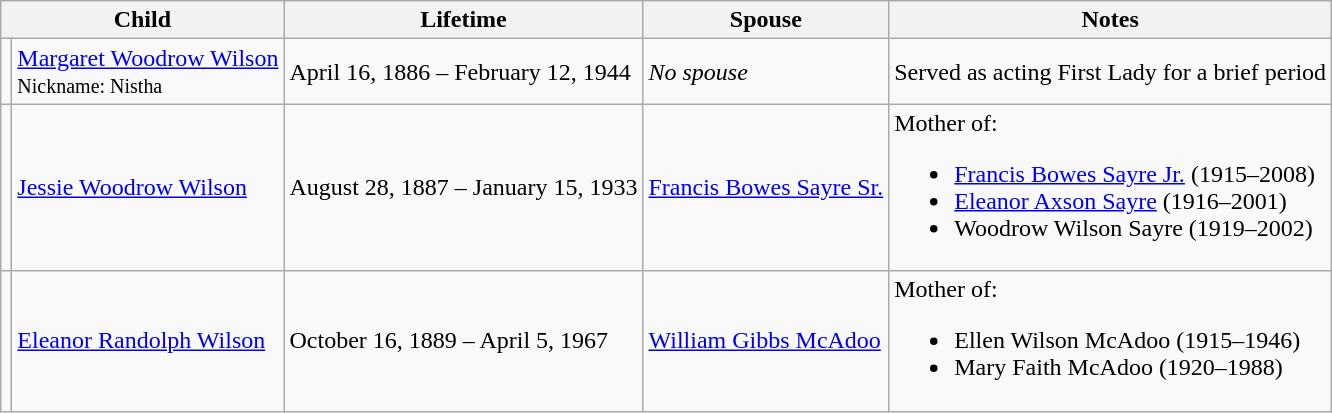<table class="wikitable">
<tr>
<th colspan="2">Child</th>
<th>Lifetime</th>
<th>Spouse</th>
<th>Notes</th>
</tr>
<tr>
<td></td>
<td><a href='#'>Margaret Woodrow Wilson</a><br><small>Nickname: Nistha</small></td>
<td>April 16, 1886 – February 12, 1944</td>
<td><em>No spouse</em></td>
<td>Served as acting First Lady for a brief period</td>
</tr>
<tr>
<td></td>
<td><a href='#'>Jessie Woodrow Wilson</a></td>
<td>August 28, 1887 – January 15, 1933</td>
<td><a href='#'>Francis Bowes Sayre Sr.</a></td>
<td>Mother of:<br><ul><li><a href='#'>Francis Bowes Sayre Jr.</a> (1915–2008)</li><li><a href='#'>Eleanor Axson Sayre</a> (1916–2001)</li><li>Woodrow Wilson Sayre (1919–2002)</li></ul></td>
</tr>
<tr>
<td></td>
<td><a href='#'>Eleanor Randolph Wilson</a></td>
<td>October 16, 1889 – April 5, 1967</td>
<td><a href='#'>William Gibbs McAdoo</a></td>
<td>Mother of:<br><ul><li>Ellen Wilson McAdoo (1915–1946)</li><li>Mary Faith McAdoo (1920–1988)</li></ul></td>
</tr>
</table>
